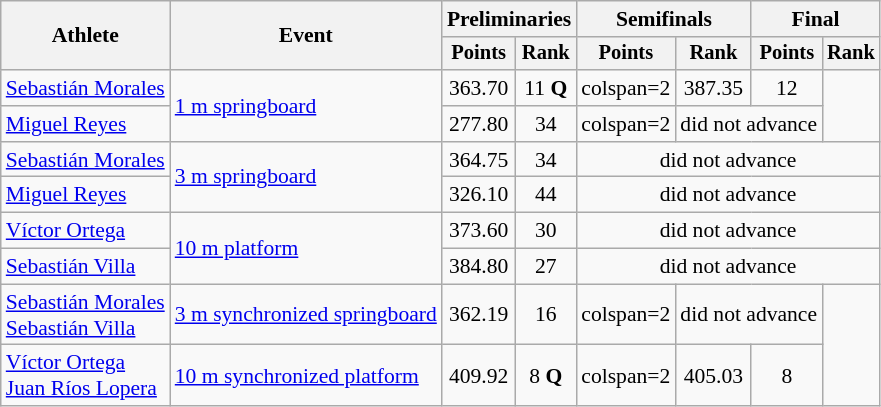<table class=wikitable style="font-size:90%;">
<tr>
<th rowspan="2">Athlete</th>
<th rowspan="2">Event</th>
<th colspan="2">Preliminaries</th>
<th colspan="2">Semifinals</th>
<th colspan="2">Final</th>
</tr>
<tr style="font-size:95%">
<th>Points</th>
<th>Rank</th>
<th>Points</th>
<th>Rank</th>
<th>Points</th>
<th>Rank</th>
</tr>
<tr align=center>
<td align=left><a href='#'>Sebastián Morales</a></td>
<td align=left rowspan=2><a href='#'>1 m springboard</a></td>
<td>363.70</td>
<td>11 <strong>Q</strong></td>
<td>colspan=2 </td>
<td>387.35</td>
<td>12</td>
</tr>
<tr align=center>
<td align=left><a href='#'>Miguel Reyes</a></td>
<td>277.80</td>
<td>34</td>
<td>colspan=2 </td>
<td colspan=2>did not advance</td>
</tr>
<tr align=center>
<td align=left><a href='#'>Sebastián Morales</a></td>
<td align=left rowspan=2><a href='#'>3 m springboard</a></td>
<td>364.75</td>
<td>34</td>
<td colspan=4>did not advance</td>
</tr>
<tr align=center>
<td align=left><a href='#'>Miguel Reyes</a></td>
<td>326.10</td>
<td>44</td>
<td colspan=4>did not advance</td>
</tr>
<tr align=center>
<td align=left><a href='#'>Víctor Ortega</a></td>
<td align=left rowspan=2><a href='#'>10 m platform</a></td>
<td>373.60</td>
<td>30</td>
<td colspan=4>did not advance</td>
</tr>
<tr align=center>
<td align=left><a href='#'>Sebastián Villa</a></td>
<td>384.80</td>
<td>27</td>
<td colspan=4>did not advance</td>
</tr>
<tr align=center>
<td align=left><a href='#'>Sebastián Morales</a><br><a href='#'>Sebastián Villa</a></td>
<td align=left><a href='#'>3 m synchronized springboard</a></td>
<td>362.19</td>
<td>16</td>
<td>colspan=2 </td>
<td colspan=2>did not advance</td>
</tr>
<tr align=center>
<td align=left><a href='#'>Víctor Ortega</a><br><a href='#'>Juan Ríos Lopera</a></td>
<td align=left><a href='#'>10 m synchronized platform</a></td>
<td>409.92</td>
<td>8 <strong>Q</strong></td>
<td>colspan=2 </td>
<td>405.03</td>
<td>8</td>
</tr>
</table>
